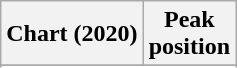<table class="wikitable sortable plainrowheaders" style="text-align:center">
<tr>
<th scope="col">Chart (2020)</th>
<th scope="col">Peak<br>position</th>
</tr>
<tr>
</tr>
<tr>
</tr>
<tr>
</tr>
<tr>
</tr>
</table>
